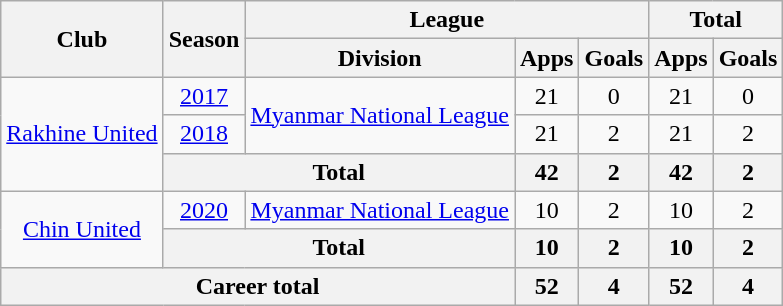<table class="wikitable" style="text-align: center">
<tr>
<th rowspan="2">Club</th>
<th rowspan="2">Season</th>
<th colspan="3">League</th>
<th colspan="2">Total</th>
</tr>
<tr>
<th>Division</th>
<th>Apps</th>
<th>Goals</th>
<th>Apps</th>
<th>Goals</th>
</tr>
<tr>
<td rowspan="3"><a href='#'>Rakhine United</a></td>
<td><a href='#'>2017</a></td>
<td rowspan="2"><a href='#'>Myanmar National League</a></td>
<td>21</td>
<td>0</td>
<td>21</td>
<td>0</td>
</tr>
<tr>
<td><a href='#'>2018</a></td>
<td>21</td>
<td>2</td>
<td>21</td>
<td>2</td>
</tr>
<tr>
<th colspan="2">Total</th>
<th>42</th>
<th>2</th>
<th>42</th>
<th>2</th>
</tr>
<tr>
<td rowspan="2"><a href='#'>Chin United</a></td>
<td><a href='#'>2020</a></td>
<td><a href='#'>Myanmar National League</a></td>
<td>10</td>
<td>2</td>
<td>10</td>
<td>2</td>
</tr>
<tr>
<th colspan="2">Total</th>
<th>10</th>
<th>2</th>
<th>10</th>
<th>2</th>
</tr>
<tr>
<th colspan="3">Career total</th>
<th>52</th>
<th>4</th>
<th>52</th>
<th>4</th>
</tr>
</table>
